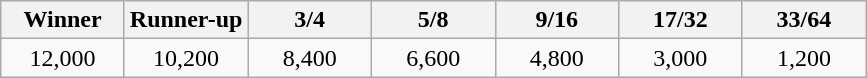<table class="wikitable">
<tr>
<th width=75>Winner</th>
<th width=75>Runner-up</th>
<th width=75>3/4</th>
<th width=75>5/8</th>
<th width=75>9/16</th>
<th width=75>17/32</th>
<th width=75>33/64</th>
</tr>
<tr>
<td align=center>12,000</td>
<td align=center>10,200</td>
<td align=center>8,400</td>
<td align=center>6,600</td>
<td align=center>4,800</td>
<td align=center>3,000</td>
<td align=center>1,200</td>
</tr>
</table>
